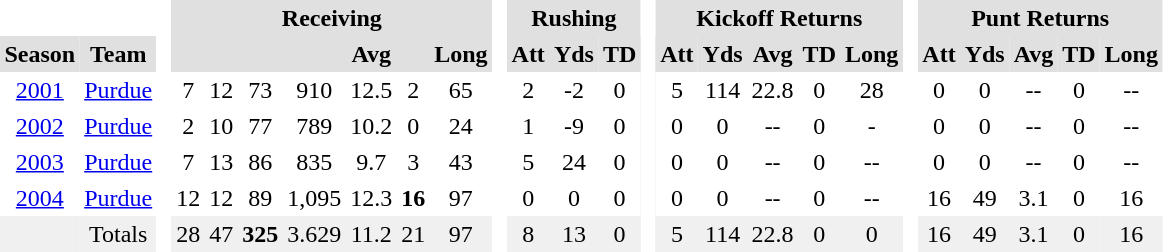<table border="0" cellpadding="3" cellspacing="0" style="text-align:center">
<tr style="background:#e0e0e0;">
<th colspan="2" style="text-align:center; background:White;"> </th>
<th rowspan="99" style="text-align:center; background:White;"> </th>
<th colspan="7">Receiving</th>
<th rowspan="99" style="text-align:center; background:White;"> </th>
<th colspan="3">Rushing</th>
<th rowspan="99" style="text-align:center; background:White;"> </th>
<th colspan="5">Kickoff Returns</th>
<th rowspan="99" style="text-align:center; background:White;"> </th>
<th colspan="5">Punt Returns</th>
</tr>
<tr style="background:#e0e0e0;">
<th>Season</th>
<th>Team</th>
<th></th>
<th></th>
<th></th>
<th></th>
<th>Avg</th>
<th></th>
<th>Long</th>
<th>Att</th>
<th>Yds</th>
<th>TD</th>
<th>Att</th>
<th>Yds</th>
<th>Avg</th>
<th>TD</th>
<th>Long</th>
<th>Att</th>
<th>Yds</th>
<th>Avg</th>
<th>TD</th>
<th>Long</th>
</tr>
<tr>
<td><a href='#'>2001</a></td>
<td><a href='#'>Purdue</a></td>
<td>7</td>
<td>12</td>
<td>73</td>
<td>910</td>
<td>12.5</td>
<td>2</td>
<td>65</td>
<td>2</td>
<td>-2</td>
<td>0</td>
<td>5</td>
<td>114</td>
<td>22.8</td>
<td>0</td>
<td>28</td>
<td>0</td>
<td>0</td>
<td>--</td>
<td>0</td>
<td>--</td>
</tr>
<tr>
<td><a href='#'>2002</a></td>
<td><a href='#'>Purdue</a></td>
<td>2</td>
<td>10</td>
<td>77</td>
<td>789</td>
<td>10.2</td>
<td>0</td>
<td>24</td>
<td>1</td>
<td>-9</td>
<td>0</td>
<td>0</td>
<td>0</td>
<td>--</td>
<td>0</td>
<td>-</td>
<td>0</td>
<td>0</td>
<td>--</td>
<td>0</td>
<td>--</td>
</tr>
<tr>
<td><a href='#'>2003</a></td>
<td><a href='#'>Purdue</a></td>
<td>7</td>
<td>13</td>
<td>86</td>
<td>835</td>
<td>9.7</td>
<td>3</td>
<td>43</td>
<td>5</td>
<td>24</td>
<td>0</td>
<td>0</td>
<td>0</td>
<td>--</td>
<td>0</td>
<td>--</td>
<td>0</td>
<td>0</td>
<td>--</td>
<td>0</td>
<td>--</td>
</tr>
<tr>
<td><a href='#'>2004</a></td>
<td><a href='#'>Purdue</a></td>
<td>12</td>
<td>12</td>
<td>89</td>
<td>1,095</td>
<td>12.3</td>
<td><strong>16</strong></td>
<td>97</td>
<td>0</td>
<td>0</td>
<td>0</td>
<td>0</td>
<td>0</td>
<td>--</td>
<td>0</td>
<td>--</td>
<td>16</td>
<td>49</td>
<td>3.1</td>
<td>0</td>
<td>16</td>
</tr>
<tr style="text-align:center; background:#f0f0f0;">
<td></td>
<td>Totals</td>
<td>28</td>
<td>47</td>
<td><strong>325</strong></td>
<td>3.629</td>
<td>11.2</td>
<td>21</td>
<td>97</td>
<td>8</td>
<td>13</td>
<td>0</td>
<td>5</td>
<td>114</td>
<td>22.8</td>
<td>0</td>
<td>0</td>
<td>16</td>
<td>49</td>
<td>3.1</td>
<td>0</td>
<td>16</td>
</tr>
<tr>
</tr>
</table>
